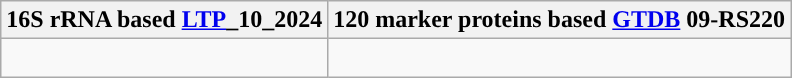<table class="wikitable">
<tr>
<th colspan=1>16S rRNA based <a href='#'>LTP</a>_10_2024</th>
<th colspan=1>120 marker proteins based <a href='#'>GTDB</a> 09-RS220</th>
</tr>
<tr>
<td style="vertical-align:top"><br></td>
<td><br></td>
</tr>
</table>
